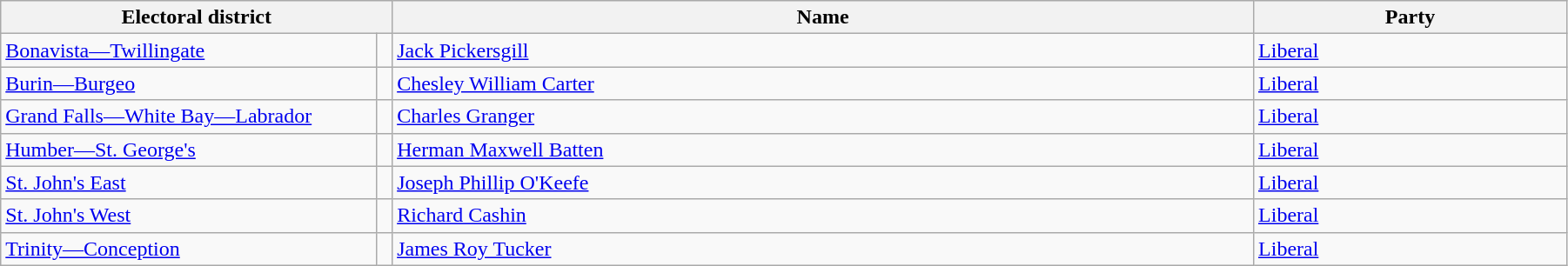<table class="wikitable" width=95%>
<tr>
<th colspan=2 width=25%>Electoral district</th>
<th>Name</th>
<th width=20%>Party</th>
</tr>
<tr>
<td width=24%><a href='#'>Bonavista—Twillingate</a></td>
<td></td>
<td><a href='#'>Jack Pickersgill</a></td>
<td><a href='#'>Liberal</a></td>
</tr>
<tr>
<td><a href='#'>Burin—Burgeo</a></td>
<td></td>
<td><a href='#'>Chesley William Carter</a></td>
<td><a href='#'>Liberal</a></td>
</tr>
<tr>
<td><a href='#'>Grand Falls—White Bay—Labrador</a></td>
<td></td>
<td><a href='#'>Charles Granger</a></td>
<td><a href='#'>Liberal</a></td>
</tr>
<tr>
<td><a href='#'>Humber—St. George's</a></td>
<td></td>
<td><a href='#'>Herman Maxwell Batten</a></td>
<td><a href='#'>Liberal</a></td>
</tr>
<tr>
<td><a href='#'>St. John's East</a></td>
<td></td>
<td><a href='#'>Joseph Phillip O'Keefe</a></td>
<td><a href='#'>Liberal</a></td>
</tr>
<tr>
<td><a href='#'>St. John's West</a></td>
<td></td>
<td><a href='#'>Richard Cashin</a></td>
<td><a href='#'>Liberal</a></td>
</tr>
<tr>
<td><a href='#'>Trinity—Conception</a></td>
<td></td>
<td><a href='#'>James Roy Tucker</a></td>
<td><a href='#'>Liberal</a></td>
</tr>
</table>
